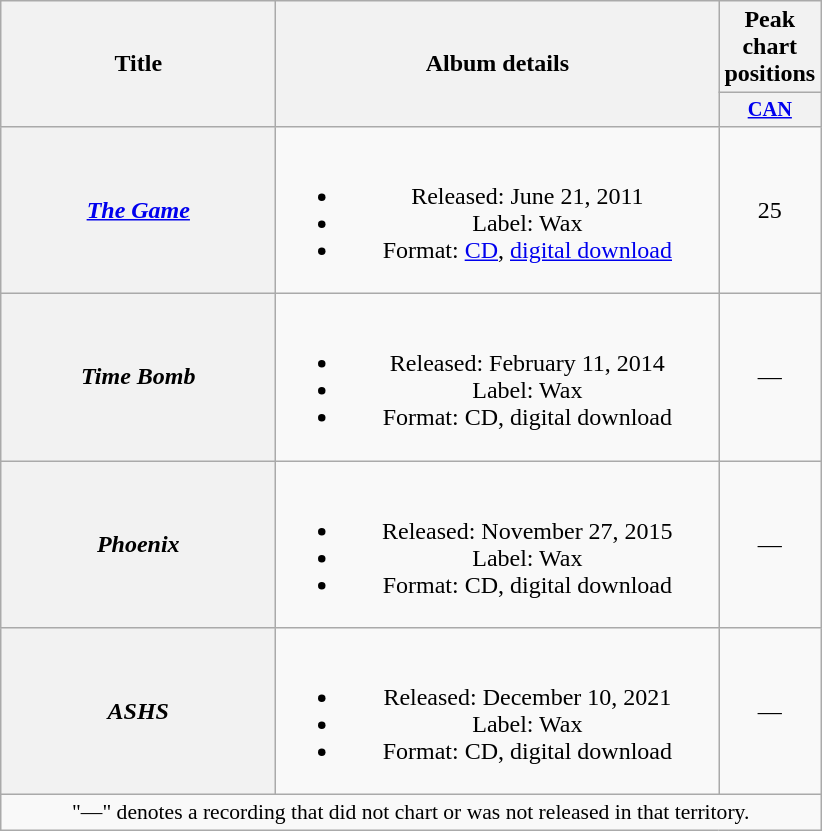<table class="wikitable plainrowheaders" style="text-align:center;">
<tr>
<th scope="col" rowspan="2" style="width:11em;">Title</th>
<th scope="col" rowspan="2" style="width:18em;">Album details</th>
<th scope="col" colspan="1">Peak chart positions</th>
</tr>
<tr>
<th scope="col" style="width:3em;font-size:85%;"><a href='#'>CAN</a><br></th>
</tr>
<tr>
<th scope="row"><em><a href='#'>The Game</a></em></th>
<td><br><ul><li>Released: June 21, 2011</li><li>Label: Wax</li><li>Format: <a href='#'>CD</a>, <a href='#'>digital download</a></li></ul></td>
<td>25</td>
</tr>
<tr>
<th scope="row"><em>Time Bomb</em></th>
<td><br><ul><li>Released: February 11, 2014</li><li>Label: Wax</li><li>Format: CD, digital download</li></ul></td>
<td>—</td>
</tr>
<tr>
<th scope="row"><em>Phoenix</em></th>
<td><br><ul><li>Released: November 27, 2015</li><li>Label: Wax</li><li>Format: CD, digital download</li></ul></td>
<td>—</td>
</tr>
<tr>
<th scope="row"><em>ASHS</em></th>
<td><br><ul><li>Released: December 10, 2021</li><li>Label: Wax</li><li>Format: CD, digital download</li></ul></td>
<td>—</td>
</tr>
<tr>
<td colspan="3" style="font-size:90%">"—" denotes a recording that did not chart or was not released in that territory.</td>
</tr>
</table>
